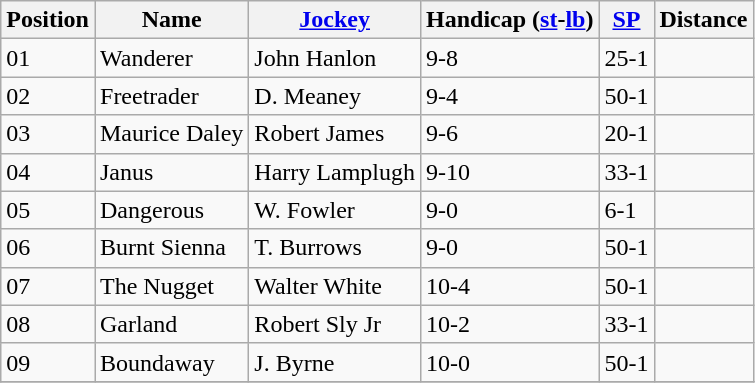<table class="wikitable sortable">
<tr>
<th data-sort-type="number">Position</th>
<th>Name</th>
<th><a href='#'>Jockey</a></th>
<th>Handicap (<a href='#'>st</a>-<a href='#'>lb</a>)</th>
<th><a href='#'>SP</a></th>
<th>Distance</th>
</tr>
<tr>
<td>01</td>
<td>Wanderer</td>
<td>John Hanlon</td>
<td>9-8</td>
<td>25-1</td>
<td></td>
</tr>
<tr>
<td>02</td>
<td>Freetrader</td>
<td>D. Meaney</td>
<td>9-4</td>
<td>50-1</td>
<td></td>
</tr>
<tr>
<td>03</td>
<td>Maurice Daley</td>
<td>Robert James</td>
<td>9-6</td>
<td>20-1</td>
<td></td>
</tr>
<tr>
<td>04</td>
<td>Janus</td>
<td>Harry Lamplugh</td>
<td>9-10</td>
<td>33-1</td>
<td></td>
</tr>
<tr>
<td>05</td>
<td>Dangerous</td>
<td>W. Fowler</td>
<td>9-0</td>
<td>6-1</td>
<td></td>
</tr>
<tr>
<td>06</td>
<td>Burnt Sienna</td>
<td>T. Burrows</td>
<td>9-0</td>
<td>50-1</td>
<td></td>
</tr>
<tr>
<td>07</td>
<td>The Nugget</td>
<td>Walter White</td>
<td>10-4</td>
<td>50-1</td>
<td></td>
</tr>
<tr>
<td>08</td>
<td>Garland</td>
<td>Robert Sly Jr</td>
<td>10-2</td>
<td>33-1</td>
<td></td>
</tr>
<tr>
<td>09</td>
<td>Boundaway</td>
<td>J. Byrne</td>
<td>10-0</td>
<td>50-1</td>
<td></td>
</tr>
<tr>
</tr>
</table>
